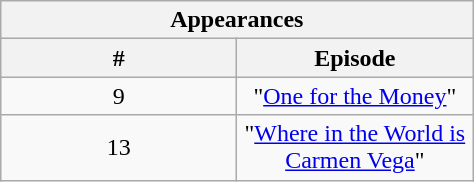<table class="wikitable" style="text-align:center;">
<tr>
<th colspan="2">Appearances</th>
</tr>
<tr>
<th width="150pt">#</th>
<th width="150pt">Episode</th>
</tr>
<tr>
<td>9</td>
<td>"<a href='#'>One for the Money</a>"</td>
</tr>
<tr>
<td>13</td>
<td>"<a href='#'>Where in the World is Carmen Vega</a>"</td>
</tr>
</table>
